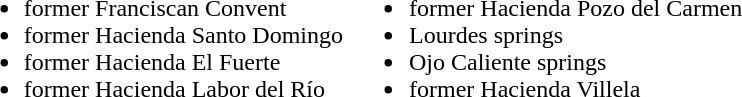<table style="margin:1em auto;">
<tr>
<td valign="Top"><br><ul><li>former Franciscan Convent</li><li>former Hacienda Santo Domingo</li><li>former Hacienda El Fuerte</li><li>former Hacienda Labor del Río</li></ul></td>
<td valign="Top"><br><ul><li>former Hacienda Pozo del Carmen</li><li>Lourdes springs</li><li>Ojo Caliente springs</li><li>former Hacienda Villela</li></ul></td>
</tr>
</table>
